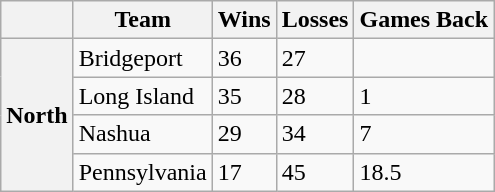<table class="wikitable">
<tr>
<th></th>
<th>Team</th>
<th>Wins</th>
<th>Losses</th>
<th>Games Back</th>
</tr>
<tr>
<th rowspan="4">North</th>
<td>Bridgeport</td>
<td>36</td>
<td>27</td>
<td> </td>
</tr>
<tr>
<td>Long Island</td>
<td>35</td>
<td>28</td>
<td>1</td>
</tr>
<tr>
<td>Nashua</td>
<td>29</td>
<td>34</td>
<td>7</td>
</tr>
<tr>
<td>Pennsylvania</td>
<td>17</td>
<td>45</td>
<td>18.5</td>
</tr>
</table>
